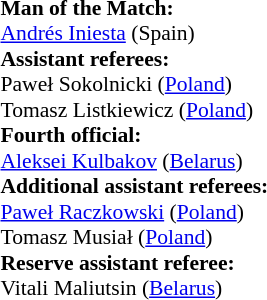<table style="width:100%; font-size:90%;">
<tr>
<td><br><strong>Man of the Match:</strong>
<br><a href='#'>Andrés Iniesta</a> (Spain)<br><strong>Assistant referees:</strong>
<br>Paweł Sokolnicki (<a href='#'>Poland</a>)
<br>Tomasz Listkiewicz (<a href='#'>Poland</a>)
<br><strong>Fourth official:</strong>
<br><a href='#'>Aleksei Kulbakov</a> (<a href='#'>Belarus</a>)
<br><strong>Additional assistant referees:</strong>
<br><a href='#'>Paweł Raczkowski</a> (<a href='#'>Poland</a>)
<br>Tomasz Musiał (<a href='#'>Poland</a>)
<br><strong>Reserve assistant referee:</strong>
<br>Vitali Maliutsin (<a href='#'>Belarus</a>)</td>
</tr>
</table>
